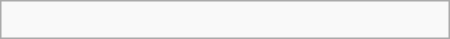<table class="wikitable" border="1" width=300px align="right">
<tr>
<td><br></td>
</tr>
</table>
